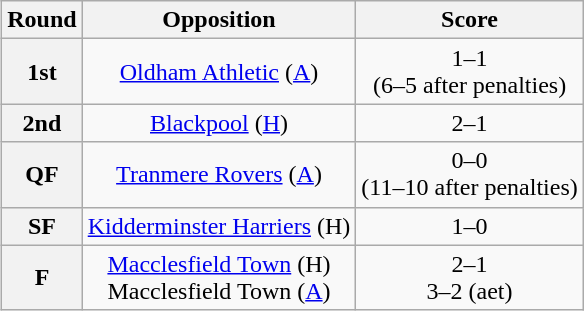<table class="wikitable plainrowheaders" style="text-align:center;margin-left:1em;float:right">
<tr>
<th scope="col" style="width:25px">Round</th>
<th scope="col">Opposition</th>
<th scope="col">Score</th>
</tr>
<tr>
<th scope=row style="text-align:center">1st</th>
<td><a href='#'>Oldham Athletic</a> (<a href='#'>A</a>)</td>
<td>1–1 <br>(6–5 after penalties)</td>
</tr>
<tr>
<th scope=row style="text-align:center">2nd</th>
<td><a href='#'>Blackpool</a> (<a href='#'>H</a>)</td>
<td>2–1</td>
</tr>
<tr>
<th scope=row style="text-align:center">QF</th>
<td><a href='#'>Tranmere Rovers</a> (<a href='#'>A</a>)</td>
<td>0–0 <br>(11–10 after penalties)</td>
</tr>
<tr>
<th scope=row style="text-align:center">SF</th>
<td><a href='#'>Kidderminster Harriers</a> (H)</td>
<td>1–0</td>
</tr>
<tr>
<th scope=row style="text-align:center">F</th>
<td><a href='#'>Macclesfield Town</a> (H)<br>Macclesfield Town (<a href='#'>A</a>)</td>
<td>2–1<br>3–2 (aet)</td>
</tr>
</table>
